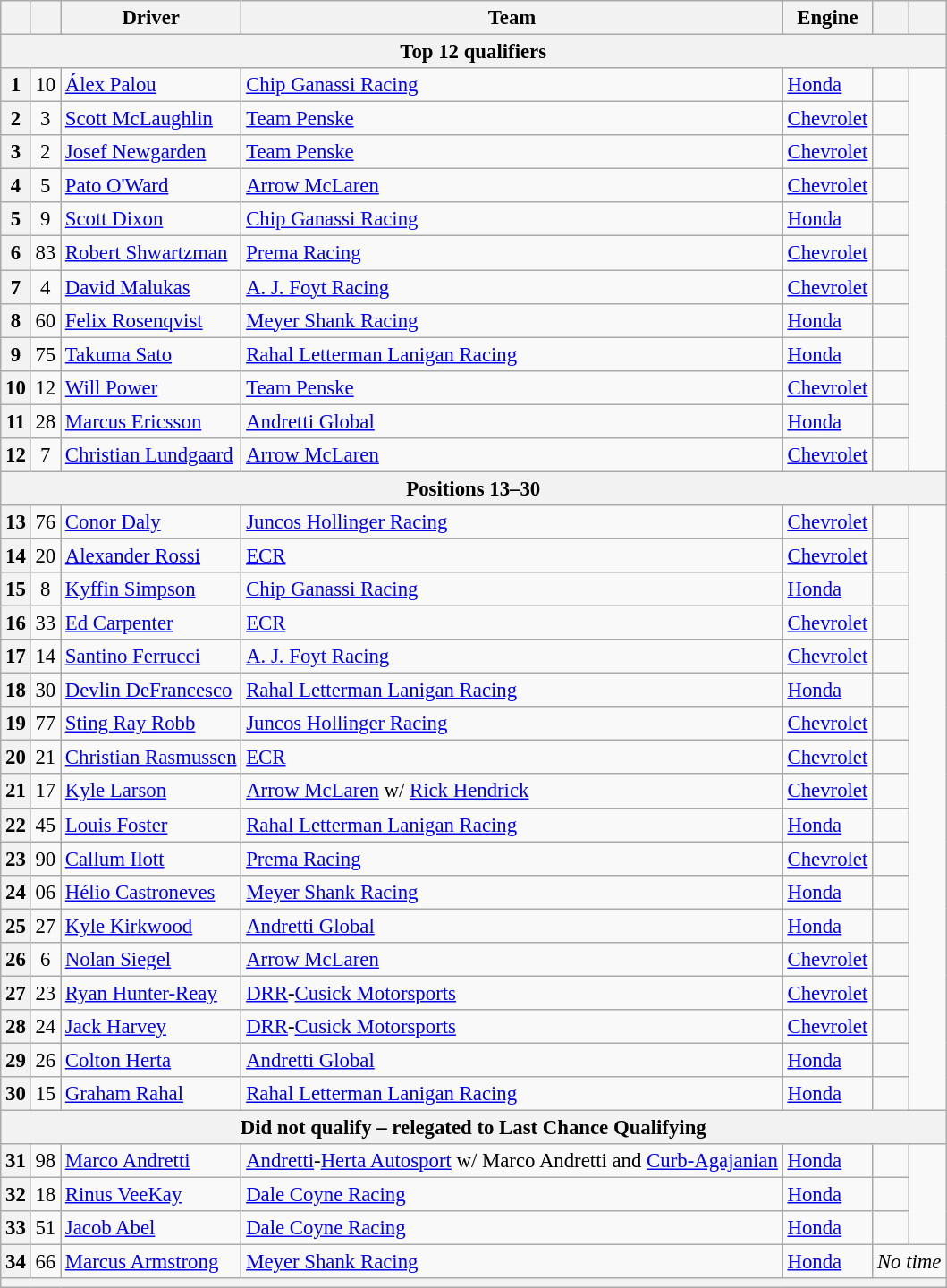<table class="wikitable" style="font-size:95%;">
<tr>
<th></th>
<th></th>
<th>Driver</th>
<th>Team</th>
<th>Engine</th>
<th></th>
<th></th>
</tr>
<tr>
<th colspan=7>Top 12 qualifiers</th>
</tr>
<tr>
<th>1</th>
<td align="center">10</td>
<td> <a href='#'>Álex Palou</a></td>
<td><a href='#'>Chip Ganassi Racing</a></td>
<td><a href='#'>Honda</a></td>
<td></td>
</tr>
<tr>
<th>2</th>
<td align="center">3</td>
<td> <a href='#'>Scott McLaughlin</a></td>
<td><a href='#'>Team Penske</a></td>
<td><a href='#'>Chevrolet</a></td>
<td></td>
</tr>
<tr>
<th>3</th>
<td align="center">2</td>
<td> <a href='#'>Josef Newgarden</a> </td>
<td><a href='#'>Team Penske</a></td>
<td><a href='#'>Chevrolet</a></td>
<td></td>
</tr>
<tr>
<th>4</th>
<td align="center">5</td>
<td> <a href='#'>Pato O'Ward</a></td>
<td><a href='#'>Arrow McLaren</a></td>
<td><a href='#'>Chevrolet</a></td>
<td></td>
</tr>
<tr>
<th>5</th>
<td align="center">9</td>
<td> <a href='#'>Scott Dixon</a> </td>
<td><a href='#'>Chip Ganassi Racing</a></td>
<td><a href='#'>Honda</a></td>
<td></td>
</tr>
<tr>
<th>6</th>
<td align="center">83</td>
<td> <a href='#'>Robert Shwartzman</a> </td>
<td><a href='#'>Prema Racing</a></td>
<td><a href='#'>Chevrolet</a></td>
<td></td>
</tr>
<tr>
<th>7</th>
<td align="center">4</td>
<td> <a href='#'>David Malukas</a></td>
<td><a href='#'>A. J. Foyt Racing</a></td>
<td><a href='#'>Chevrolet</a></td>
<td></td>
</tr>
<tr>
<th>8</th>
<td align="center">60</td>
<td> <a href='#'>Felix Rosenqvist</a></td>
<td><a href='#'>Meyer Shank Racing</a></td>
<td><a href='#'>Honda</a></td>
<td></td>
</tr>
<tr>
<th>9</th>
<td align="center">75</td>
<td> <a href='#'>Takuma Sato</a> </td>
<td><a href='#'>Rahal Letterman Lanigan Racing</a></td>
<td><a href='#'>Honda</a></td>
<td></td>
</tr>
<tr>
<th>10</th>
<td align="center">12</td>
<td> <a href='#'>Will Power</a> </td>
<td><a href='#'>Team Penske</a></td>
<td><a href='#'>Chevrolet</a></td>
<td></td>
</tr>
<tr>
<th>11</th>
<td align="center">28</td>
<td> <a href='#'>Marcus Ericsson</a> </td>
<td><a href='#'>Andretti Global</a></td>
<td><a href='#'>Honda</a></td>
<td></td>
</tr>
<tr>
<th>12</th>
<td align="center">7</td>
<td> <a href='#'>Christian Lundgaard</a></td>
<td><a href='#'>Arrow McLaren</a></td>
<td><a href='#'>Chevrolet</a></td>
<td></td>
</tr>
<tr>
<th colspan=7>Positions 13–30</th>
</tr>
<tr>
<th>13</th>
<td align="center">76</td>
<td> <a href='#'>Conor Daly</a></td>
<td><a href='#'>Juncos Hollinger Racing</a></td>
<td><a href='#'>Chevrolet</a></td>
<td></td>
</tr>
<tr>
<th>14</th>
<td align="center">20</td>
<td> <a href='#'>Alexander Rossi</a> </td>
<td><a href='#'>ECR</a></td>
<td><a href='#'>Chevrolet</a></td>
<td></td>
</tr>
<tr>
<th>15</th>
<td align="center">8</td>
<td> <a href='#'>Kyffin Simpson</a></td>
<td><a href='#'>Chip Ganassi Racing</a></td>
<td><a href='#'>Honda</a></td>
<td></td>
</tr>
<tr>
<th>16</th>
<td align="center">33</td>
<td> <a href='#'>Ed Carpenter</a></td>
<td><a href='#'>ECR</a></td>
<td><a href='#'>Chevrolet</a></td>
<td></td>
</tr>
<tr>
<th>17</th>
<td align="center">14</td>
<td> <a href='#'>Santino Ferrucci</a></td>
<td><a href='#'>A. J. Foyt Racing</a></td>
<td><a href='#'>Chevrolet</a></td>
<td></td>
</tr>
<tr>
<th>18</th>
<td align="center">30</td>
<td> <a href='#'>Devlin DeFrancesco</a></td>
<td><a href='#'>Rahal Letterman Lanigan Racing</a></td>
<td><a href='#'>Honda</a></td>
<td></td>
</tr>
<tr>
<th>19</th>
<td align="center">77</td>
<td> <a href='#'>Sting Ray Robb</a></td>
<td><a href='#'>Juncos Hollinger Racing</a></td>
<td><a href='#'>Chevrolet</a></td>
<td></td>
</tr>
<tr>
<th>20</th>
<td align="center">21</td>
<td> <a href='#'>Christian Rasmussen</a></td>
<td><a href='#'>ECR</a></td>
<td><a href='#'>Chevrolet</a></td>
<td></td>
</tr>
<tr>
<th>21</th>
<td align="center">17</td>
<td> <a href='#'>Kyle Larson</a></td>
<td><a href='#'>Arrow McLaren</a> w/ <a href='#'>Rick Hendrick</a></td>
<td><a href='#'>Chevrolet</a></td>
<td></td>
</tr>
<tr>
<th>22</th>
<td align="center">45</td>
<td> <a href='#'>Louis Foster</a> </td>
<td><a href='#'>Rahal Letterman Lanigan Racing</a></td>
<td><a href='#'>Honda</a></td>
<td></td>
</tr>
<tr>
<th>23</th>
<td align="center">90</td>
<td> <a href='#'>Callum Ilott</a></td>
<td><a href='#'>Prema Racing</a></td>
<td><a href='#'>Chevrolet</a></td>
<td></td>
</tr>
<tr>
<th>24</th>
<td align="center">06</td>
<td> <a href='#'>Hélio Castroneves</a> </td>
<td><a href='#'>Meyer Shank Racing</a></td>
<td><a href='#'>Honda</a></td>
<td></td>
</tr>
<tr>
<th>25</th>
<td align="center">27</td>
<td> <a href='#'>Kyle Kirkwood</a></td>
<td><a href='#'>Andretti Global</a></td>
<td><a href='#'>Honda</a></td>
<td></td>
</tr>
<tr>
<th>26</th>
<td align="center">6</td>
<td> <a href='#'>Nolan Siegel</a> </td>
<td><a href='#'>Arrow McLaren</a></td>
<td><a href='#'>Chevrolet</a></td>
<td></td>
</tr>
<tr>
<th>27</th>
<td align="center">23</td>
<td> <a href='#'>Ryan Hunter-Reay</a> </td>
<td><a href='#'>DRR</a>-<a href='#'>Cusick Motorsports</a></td>
<td><a href='#'>Chevrolet</a></td>
<td></td>
</tr>
<tr>
<th>28</th>
<td align="center">24</td>
<td> <a href='#'>Jack Harvey</a></td>
<td><a href='#'>DRR</a>-<a href='#'>Cusick Motorsports</a></td>
<td><a href='#'>Chevrolet</a></td>
<td></td>
</tr>
<tr>
<th>29</th>
<td align="center">26</td>
<td> <a href='#'>Colton Herta</a></td>
<td><a href='#'>Andretti Global</a></td>
<td><a href='#'>Honda</a></td>
<td></td>
</tr>
<tr>
<th>30</th>
<td align="center">15</td>
<td> <a href='#'>Graham Rahal</a></td>
<td><a href='#'>Rahal Letterman Lanigan Racing</a></td>
<td><a href='#'>Honda</a></td>
<td></td>
</tr>
<tr>
<th colspan=7>Did not qualify – relegated to Last Chance Qualifying</th>
</tr>
<tr>
<th>31</th>
<td align="center">98</td>
<td> <a href='#'>Marco Andretti</a></td>
<td><a href='#'>Andretti</a>-<a href='#'>Herta Autosport</a> w/ Marco Andretti and <a href='#'>Curb-Agajanian</a></td>
<td><a href='#'>Honda</a></td>
<td></td>
</tr>
<tr>
<th>32</th>
<td align="center">18</td>
<td> <a href='#'>Rinus VeeKay</a></td>
<td><a href='#'>Dale Coyne Racing</a></td>
<td><a href='#'>Honda</a></td>
<td></td>
</tr>
<tr>
<th>33</th>
<td align="center">51</td>
<td> <a href='#'>Jacob Abel</a> </td>
<td><a href='#'>Dale Coyne Racing</a></td>
<td><a href='#'>Honda</a></td>
<td></td>
</tr>
<tr>
<th>34</th>
<td align="center">66</td>
<td> <a href='#'>Marcus Armstrong</a></td>
<td><a href='#'>Meyer Shank Racing</a></td>
<td><a href='#'>Honda</a></td>
<td colspan="2" align="center"><em>No time</em></td>
</tr>
<tr>
<th colspan=7></th>
</tr>
</table>
